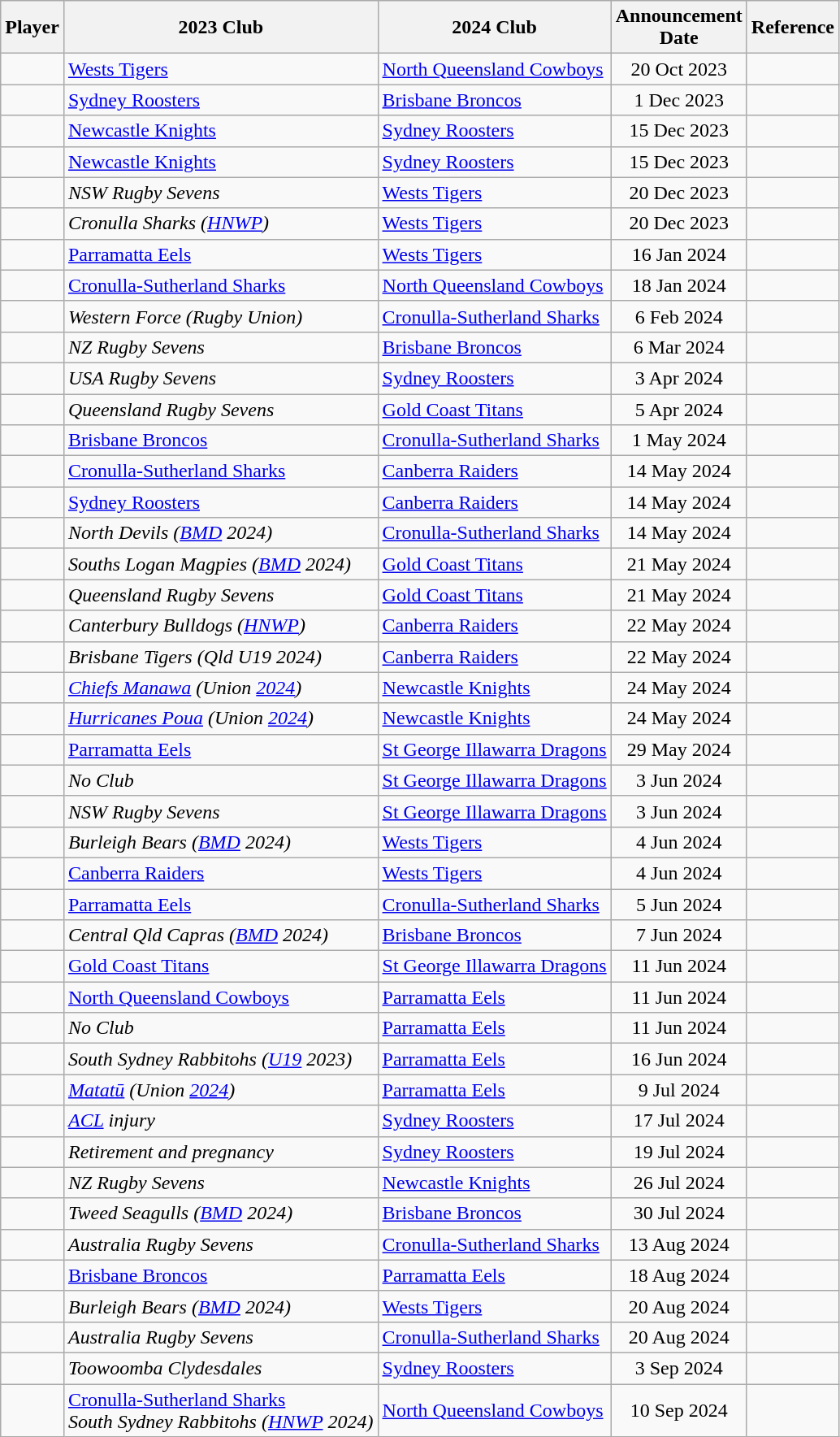<table class="wikitable sortable">
<tr>
<th>Player</th>
<th>2023 Club</th>
<th>2024 Club</th>
<th>Announcement<br>Date</th>
<th>Reference</th>
</tr>
<tr>
<td></td>
<td> <a href='#'>Wests Tigers</a></td>
<td> <a href='#'>North Queensland Cowboys</a></td>
<td align=center>20 Oct 2023</td>
<td align=center></td>
</tr>
<tr>
<td></td>
<td> <a href='#'>Sydney Roosters</a></td>
<td> <a href='#'>Brisbane Broncos</a></td>
<td align=center>1 Dec 2023</td>
<td align=center></td>
</tr>
<tr>
<td></td>
<td> <a href='#'>Newcastle Knights</a></td>
<td> <a href='#'>Sydney Roosters</a></td>
<td align=center>15 Dec 2023</td>
<td align=center></td>
</tr>
<tr>
<td></td>
<td> <a href='#'>Newcastle Knights</a></td>
<td> <a href='#'>Sydney Roosters</a></td>
<td align=center>15 Dec 2023</td>
<td align=center></td>
</tr>
<tr>
<td></td>
<td><em>NSW Rugby Sevens</em></td>
<td> <a href='#'>Wests Tigers</a></td>
<td align=center>20 Dec 2023</td>
<td align=center></td>
</tr>
<tr>
<td></td>
<td><em>Cronulla Sharks (<a href='#'>HNWP</a>)</em></td>
<td> <a href='#'>Wests Tigers</a></td>
<td align=center>20 Dec 2023</td>
<td align=center></td>
</tr>
<tr>
<td></td>
<td> <a href='#'>Parramatta Eels</a></td>
<td> <a href='#'>Wests Tigers</a></td>
<td align=center>16 Jan 2024</td>
<td align=center></td>
</tr>
<tr>
<td></td>
<td> <a href='#'>Cronulla-Sutherland Sharks</a></td>
<td> <a href='#'>North Queensland Cowboys</a></td>
<td align=center>18 Jan 2024</td>
<td align=center></td>
</tr>
<tr>
<td></td>
<td><em>Western Force (Rugby Union)</em></td>
<td> <a href='#'>Cronulla-Sutherland Sharks</a></td>
<td align=center>6 Feb 2024</td>
<td align=center></td>
</tr>
<tr>
<td></td>
<td><em>NZ Rugby Sevens</em></td>
<td> <a href='#'>Brisbane Broncos</a></td>
<td align=center>6 Mar 2024</td>
<td align=center></td>
</tr>
<tr>
<td></td>
<td><em>USA Rugby Sevens</em></td>
<td> <a href='#'>Sydney Roosters</a></td>
<td align=center>3 Apr 2024</td>
<td align=center></td>
</tr>
<tr>
<td></td>
<td><em>Queensland Rugby Sevens</em></td>
<td> <a href='#'>Gold Coast Titans</a></td>
<td align=center>5 Apr 2024</td>
<td align=center></td>
</tr>
<tr>
<td></td>
<td> <a href='#'>Brisbane Broncos</a></td>
<td> <a href='#'>Cronulla-Sutherland Sharks</a></td>
<td align=center>1 May 2024</td>
<td align=center></td>
</tr>
<tr>
<td></td>
<td> <a href='#'>Cronulla-Sutherland Sharks</a></td>
<td> <a href='#'>Canberra Raiders</a></td>
<td align=center>14 May 2024</td>
<td align=center></td>
</tr>
<tr>
<td></td>
<td> <a href='#'>Sydney Roosters</a></td>
<td> <a href='#'>Canberra Raiders</a></td>
<td align=center>14 May 2024</td>
<td align=center></td>
</tr>
<tr>
<td></td>
<td><em>North Devils (<a href='#'>BMD</a> 2024)</em></td>
<td> <a href='#'>Cronulla-Sutherland Sharks</a></td>
<td align=center>14 May 2024</td>
<td align=center></td>
</tr>
<tr>
<td></td>
<td><em>Souths Logan Magpies (<a href='#'>BMD</a> 2024)</em></td>
<td> <a href='#'>Gold Coast Titans</a></td>
<td align=center>21 May 2024</td>
<td align=center></td>
</tr>
<tr>
<td></td>
<td><em>Queensland Rugby Sevens</em></td>
<td> <a href='#'>Gold Coast Titans</a></td>
<td align=center>21 May 2024</td>
<td align=center></td>
</tr>
<tr>
<td></td>
<td><em>Canterbury Bulldogs (<a href='#'>HNWP</a>)</em></td>
<td> <a href='#'>Canberra Raiders</a></td>
<td align=center>22 May 2024</td>
<td align=center></td>
</tr>
<tr>
<td></td>
<td><em>Brisbane Tigers (Qld U19 2024)</em></td>
<td> <a href='#'>Canberra Raiders</a></td>
<td align=center>22 May 2024</td>
<td align=center></td>
</tr>
<tr>
<td></td>
<td><em><a href='#'>Chiefs Manawa</a> (Union <a href='#'>2024</a>)</em></td>
<td> <a href='#'>Newcastle Knights</a></td>
<td align=center>24 May 2024</td>
<td align=center></td>
</tr>
<tr>
<td></td>
<td><em><a href='#'>Hurricanes Poua</a> (Union <a href='#'>2024</a>)</em></td>
<td> <a href='#'>Newcastle Knights</a></td>
<td align=center>24 May 2024</td>
<td align=center></td>
</tr>
<tr>
<td></td>
<td> <a href='#'>Parramatta Eels</a></td>
<td> <a href='#'>St George Illawarra Dragons</a></td>
<td align=center>29 May 2024</td>
<td align=center></td>
</tr>
<tr>
<td></td>
<td><em>No Club</em></td>
<td> <a href='#'>St George Illawarra Dragons</a></td>
<td align=center>3 Jun 2024</td>
<td align=center></td>
</tr>
<tr>
<td></td>
<td><em>NSW Rugby Sevens</em></td>
<td> <a href='#'>St George Illawarra Dragons</a></td>
<td align=center>3 Jun 2024</td>
<td align=center></td>
</tr>
<tr>
<td></td>
<td><em>Burleigh Bears (<a href='#'>BMD</a> 2024)</em></td>
<td> <a href='#'>Wests Tigers</a></td>
<td align=center>4 Jun 2024</td>
<td align=center></td>
</tr>
<tr>
<td></td>
<td> <a href='#'>Canberra Raiders</a></td>
<td> <a href='#'>Wests Tigers</a></td>
<td align=center>4 Jun 2024</td>
<td align=center></td>
</tr>
<tr>
<td></td>
<td> <a href='#'>Parramatta Eels</a></td>
<td> <a href='#'>Cronulla-Sutherland Sharks</a></td>
<td align=center>5 Jun 2024</td>
<td align=center></td>
</tr>
<tr>
<td></td>
<td><em>Central Qld Capras (<a href='#'>BMD</a> 2024)</em></td>
<td> <a href='#'>Brisbane Broncos</a></td>
<td align=center>7 Jun 2024</td>
<td align=center></td>
</tr>
<tr>
<td></td>
<td> <a href='#'>Gold Coast Titans</a></td>
<td> <a href='#'>St George Illawarra Dragons</a></td>
<td align=center>11 Jun 2024</td>
<td align=center></td>
</tr>
<tr>
<td></td>
<td> <a href='#'>North Queensland Cowboys</a></td>
<td> <a href='#'>Parramatta Eels</a></td>
<td align=center>11 Jun 2024</td>
<td align=center></td>
</tr>
<tr>
<td></td>
<td><em>No Club</em></td>
<td> <a href='#'>Parramatta Eels</a></td>
<td align=center>11 Jun 2024</td>
<td align=center></td>
</tr>
<tr>
<td></td>
<td><em>South Sydney Rabbitohs (<a href='#'>U19</a> 2023)</em></td>
<td> <a href='#'>Parramatta Eels</a></td>
<td align=center>16 Jun 2024</td>
<td align=center></td>
</tr>
<tr>
<td></td>
<td><em><a href='#'>Matatū</a> (Union <a href='#'>2024</a>)</em></td>
<td> <a href='#'>Parramatta Eels</a></td>
<td align=center>9 Jul 2024</td>
<td align=center></td>
</tr>
<tr>
<td></td>
<td><em><a href='#'>ACL</a> injury</em></td>
<td> <a href='#'>Sydney Roosters</a></td>
<td align=center>17 Jul 2024</td>
<td align=center></td>
</tr>
<tr>
<td></td>
<td><em>Retirement and pregnancy</em></td>
<td> <a href='#'>Sydney Roosters</a></td>
<td align=center>19 Jul 2024</td>
<td align=center></td>
</tr>
<tr>
<td></td>
<td><em>NZ Rugby Sevens</em></td>
<td> <a href='#'>Newcastle Knights</a></td>
<td align=center>26 Jul 2024</td>
<td align=center></td>
</tr>
<tr>
<td></td>
<td><em>Tweed Seagulls (<a href='#'>BMD</a> 2024)</em></td>
<td> <a href='#'>Brisbane Broncos</a></td>
<td align=center>30 Jul 2024</td>
<td align=center></td>
</tr>
<tr>
<td></td>
<td><em>Australia Rugby Sevens</em></td>
<td> <a href='#'>Cronulla-Sutherland Sharks</a></td>
<td align=center>13 Aug 2024</td>
<td align=center></td>
</tr>
<tr>
<td></td>
<td> <a href='#'>Brisbane Broncos</a></td>
<td> <a href='#'>Parramatta Eels</a></td>
<td align=center>18 Aug 2024</td>
<td align=center></td>
</tr>
<tr>
<td></td>
<td><em>Burleigh Bears (<a href='#'>BMD</a> 2024)</em></td>
<td> <a href='#'>Wests Tigers</a></td>
<td align=center>20 Aug 2024</td>
<td align=center></td>
</tr>
<tr>
<td></td>
<td><em>Australia Rugby Sevens</em></td>
<td> <a href='#'>Cronulla-Sutherland Sharks</a></td>
<td align=center>20 Aug 2024</td>
<td align=center></td>
</tr>
<tr>
<td></td>
<td><em>Toowoomba Clydesdales</em></td>
<td> <a href='#'>Sydney Roosters</a></td>
<td align=center>3 Sep 2024</td>
<td align=center></td>
</tr>
<tr>
<td></td>
<td> <a href='#'>Cronulla-Sutherland Sharks</a> <br> <em>South Sydney Rabbitohs (<a href='#'>HNWP</a> 2024)</em></td>
<td> <a href='#'>North Queensland Cowboys</a></td>
<td align=center>10 Sep 2024</td>
<td align=center></td>
</tr>
</table>
